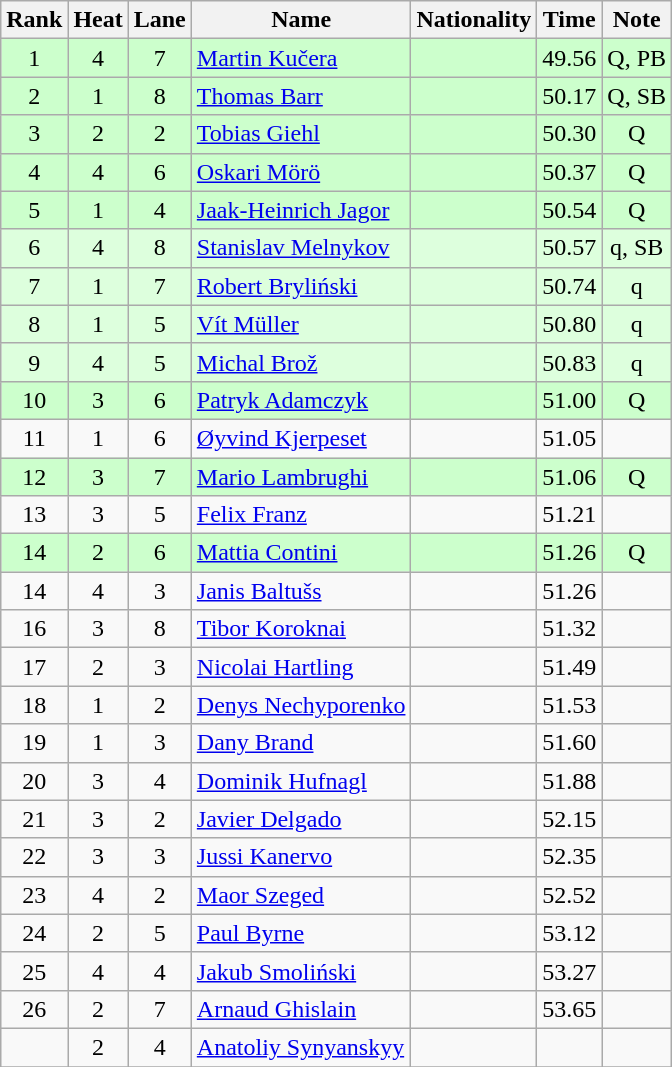<table class="wikitable sortable" style="text-align:center">
<tr>
<th>Rank</th>
<th>Heat</th>
<th>Lane</th>
<th>Name</th>
<th>Nationality</th>
<th>Time</th>
<th>Note</th>
</tr>
<tr bgcolor=ccffcc>
<td>1</td>
<td>4</td>
<td>7</td>
<td align=left><a href='#'>Martin Kučera</a></td>
<td align=left></td>
<td>49.56</td>
<td>Q, PB</td>
</tr>
<tr bgcolor=ccffcc>
<td>2</td>
<td>1</td>
<td>8</td>
<td align=left><a href='#'>Thomas Barr</a></td>
<td align=left></td>
<td>50.17</td>
<td>Q, SB</td>
</tr>
<tr bgcolor=ccffcc>
<td>3</td>
<td>2</td>
<td>2</td>
<td align=left><a href='#'>Tobias Giehl</a></td>
<td align=left></td>
<td>50.30</td>
<td>Q</td>
</tr>
<tr bgcolor=ccffcc>
<td>4</td>
<td>4</td>
<td>6</td>
<td align=left><a href='#'>Oskari Mörö</a></td>
<td align=left></td>
<td>50.37</td>
<td>Q</td>
</tr>
<tr bgcolor=ccffcc>
<td>5</td>
<td>1</td>
<td>4</td>
<td align=left><a href='#'>Jaak-Heinrich Jagor</a></td>
<td align=left></td>
<td>50.54</td>
<td>Q</td>
</tr>
<tr bgcolor=ddffdd>
<td>6</td>
<td>4</td>
<td>8</td>
<td align=left><a href='#'>Stanislav Melnykov</a></td>
<td align=left></td>
<td>50.57</td>
<td>q, SB</td>
</tr>
<tr bgcolor=ddffdd>
<td>7</td>
<td>1</td>
<td>7</td>
<td align=left><a href='#'>Robert Bryliński</a></td>
<td align=left></td>
<td>50.74</td>
<td>q</td>
</tr>
<tr bgcolor=ddffdd>
<td>8</td>
<td>1</td>
<td>5</td>
<td align=left><a href='#'>Vít Müller</a></td>
<td align=left></td>
<td>50.80</td>
<td>q</td>
</tr>
<tr bgcolor=ddffdd>
<td>9</td>
<td>4</td>
<td>5</td>
<td align=left><a href='#'>Michal Brož</a></td>
<td align=left></td>
<td>50.83</td>
<td>q</td>
</tr>
<tr bgcolor=ccffcc>
<td>10</td>
<td>3</td>
<td>6</td>
<td align=left><a href='#'>Patryk Adamczyk</a></td>
<td align=left></td>
<td>51.00</td>
<td>Q</td>
</tr>
<tr>
<td>11</td>
<td>1</td>
<td>6</td>
<td align=left><a href='#'>Øyvind Kjerpeset</a></td>
<td align=left></td>
<td>51.05</td>
<td></td>
</tr>
<tr bgcolor=ccffcc>
<td>12</td>
<td>3</td>
<td>7</td>
<td align=left><a href='#'>Mario Lambrughi</a></td>
<td align=left></td>
<td>51.06</td>
<td>Q</td>
</tr>
<tr>
<td>13</td>
<td>3</td>
<td>5</td>
<td align=left><a href='#'>Felix Franz</a></td>
<td align=left></td>
<td>51.21</td>
<td></td>
</tr>
<tr bgcolor=ccffcc>
<td>14</td>
<td>2</td>
<td>6</td>
<td align=left><a href='#'>Mattia Contini</a></td>
<td align=left></td>
<td>51.26</td>
<td>Q</td>
</tr>
<tr>
<td>14</td>
<td>4</td>
<td>3</td>
<td align=left><a href='#'>Janis Baltušs</a></td>
<td align=left></td>
<td>51.26</td>
<td></td>
</tr>
<tr>
<td>16</td>
<td>3</td>
<td>8</td>
<td align=left><a href='#'>Tibor Koroknai</a></td>
<td align=left></td>
<td>51.32</td>
<td></td>
</tr>
<tr>
<td>17</td>
<td>2</td>
<td>3</td>
<td align=left><a href='#'>Nicolai Hartling</a></td>
<td align=left></td>
<td>51.49</td>
<td></td>
</tr>
<tr>
<td>18</td>
<td>1</td>
<td>2</td>
<td align=left><a href='#'>Denys Nechyporenko</a></td>
<td align=left></td>
<td>51.53</td>
<td></td>
</tr>
<tr>
<td>19</td>
<td>1</td>
<td>3</td>
<td align=left><a href='#'>Dany Brand</a></td>
<td align=left></td>
<td>51.60</td>
<td></td>
</tr>
<tr>
<td>20</td>
<td>3</td>
<td>4</td>
<td align=left><a href='#'>Dominik Hufnagl</a></td>
<td align=left></td>
<td>51.88</td>
<td></td>
</tr>
<tr>
<td>21</td>
<td>3</td>
<td>2</td>
<td align=left><a href='#'>Javier Delgado</a></td>
<td align=left></td>
<td>52.15</td>
<td></td>
</tr>
<tr>
<td>22</td>
<td>3</td>
<td>3</td>
<td align=left><a href='#'>Jussi Kanervo</a></td>
<td align=left></td>
<td>52.35</td>
<td></td>
</tr>
<tr>
<td>23</td>
<td>4</td>
<td>2</td>
<td align=left><a href='#'>Maor Szeged</a></td>
<td align=left></td>
<td>52.52</td>
<td></td>
</tr>
<tr>
<td>24</td>
<td>2</td>
<td>5</td>
<td align=left><a href='#'>Paul Byrne</a></td>
<td align=left></td>
<td>53.12</td>
<td></td>
</tr>
<tr>
<td>25</td>
<td>4</td>
<td>4</td>
<td align=left><a href='#'>Jakub Smoliński</a></td>
<td align=left></td>
<td>53.27</td>
<td></td>
</tr>
<tr>
<td>26</td>
<td>2</td>
<td>7</td>
<td align=left><a href='#'>Arnaud Ghislain</a></td>
<td align=left></td>
<td>53.65</td>
<td></td>
</tr>
<tr>
<td></td>
<td>2</td>
<td>4</td>
<td align=left><a href='#'>Anatoliy Synyanskyy</a></td>
<td align=left></td>
<td></td>
<td></td>
</tr>
<tr>
</tr>
</table>
